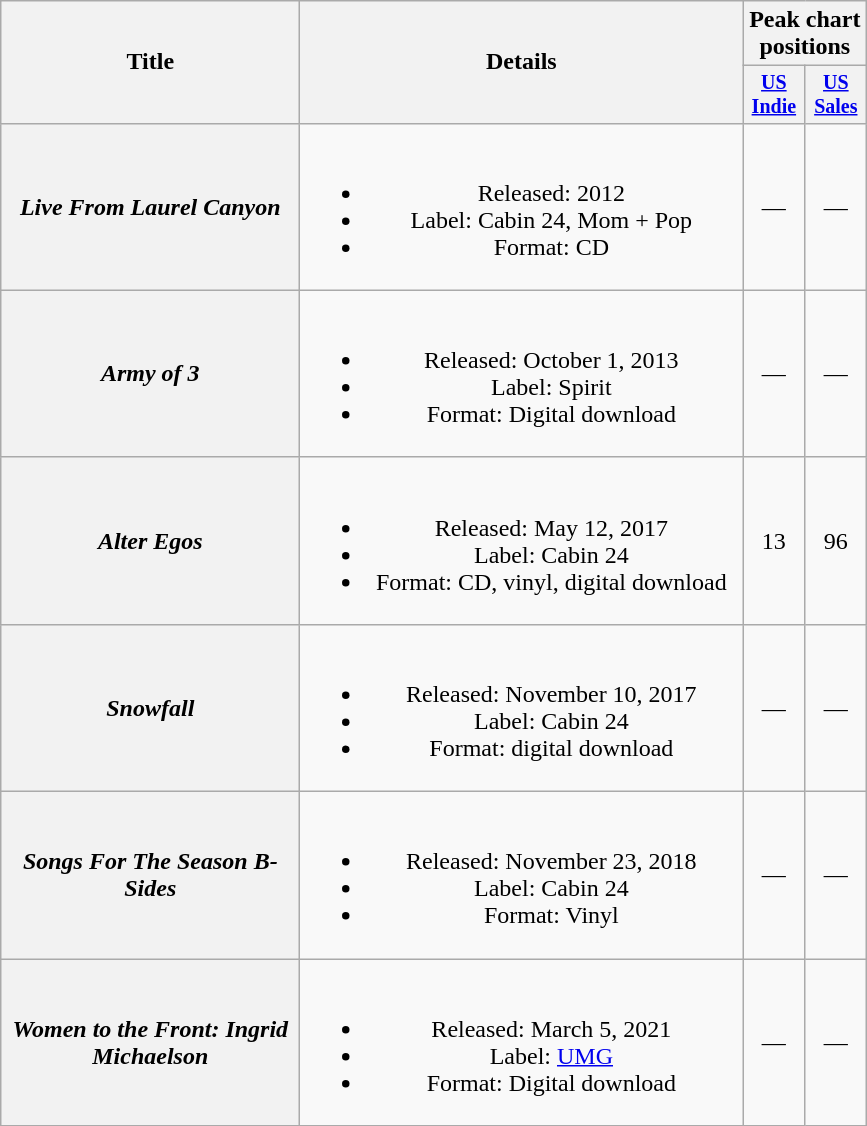<table class="wikitable plainrowheaders" style="text-align:center;">
<tr>
<th rowspan="2" style="width:12em;">Title</th>
<th rowspan="2" style="width:18em;">Details</th>
<th colspan="2">Peak chart positions</th>
</tr>
<tr style="font-size:smaller;">
<th style="width:35px;"><a href='#'>US Indie</a><br></th>
<th style="width:35px;"><a href='#'>US<br>Sales</a><br></th>
</tr>
<tr>
<th scope="row"><em>Live From Laurel Canyon</em></th>
<td><br><ul><li>Released: 2012</li><li>Label: Cabin 24, Mom + Pop</li><li>Format: CD</li></ul></td>
<td>—</td>
<td>—</td>
</tr>
<tr>
<th scope="row"><em>Army of 3</em> </th>
<td><br><ul><li>Released: October 1, 2013</li><li>Label: Spirit</li><li>Format: Digital download</li></ul></td>
<td>—</td>
<td>—</td>
</tr>
<tr>
<th scope="row"><em>Alter Egos</em></th>
<td><br><ul><li>Released: May 12, 2017</li><li>Label: Cabin 24</li><li>Format: CD, vinyl, digital download</li></ul></td>
<td>13</td>
<td>96</td>
</tr>
<tr>
<th scope="row"><em>Snowfall</em></th>
<td><br><ul><li>Released: November 10, 2017</li><li>Label: Cabin 24</li><li>Format: digital download</li></ul></td>
<td>—</td>
<td>—</td>
</tr>
<tr>
<th scope="row"><em> Songs For The Season B-Sides</em></th>
<td><br><ul><li>Released: November 23, 2018</li><li>Label: Cabin 24</li><li>Format: Vinyl</li></ul></td>
<td>—</td>
<td>—</td>
</tr>
<tr>
<th scope="row"><em>Women to the Front: Ingrid Michaelson</em></th>
<td><br><ul><li>Released: March 5, 2021</li><li>Label: <a href='#'>UMG</a></li><li>Format: Digital download</li></ul></td>
<td>—</td>
<td>—</td>
</tr>
</table>
